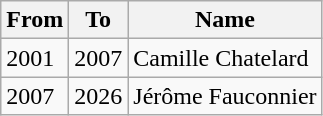<table class="wikitable">
<tr>
<th>From</th>
<th>To</th>
<th>Name</th>
</tr>
<tr>
<td>2001</td>
<td>2007</td>
<td>Camille Chatelard</td>
</tr>
<tr>
<td>2007</td>
<td>2026</td>
<td>Jérôme Fauconnier</td>
</tr>
</table>
